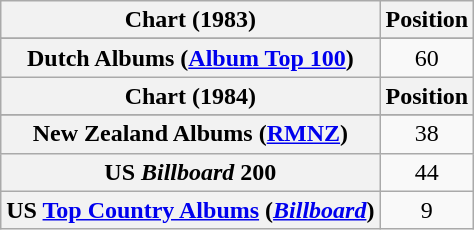<table class="wikitable plainrowheaders" style="text-align:center">
<tr>
<th scope="col">Chart (1983)</th>
<th scope="col">Position</th>
</tr>
<tr>
</tr>
<tr>
<th scope="row">Dutch Albums (<a href='#'>Album Top 100</a>)</th>
<td>60</td>
</tr>
<tr>
<th scope="col">Chart (1984)</th>
<th scope="col">Position</th>
</tr>
<tr>
</tr>
<tr>
<th scope="row">New Zealand Albums (<a href='#'>RMNZ</a>)</th>
<td>38</td>
</tr>
<tr>
<th scope="row">US <em>Billboard</em> 200</th>
<td>44</td>
</tr>
<tr>
<th scope="row">US <a href='#'>Top Country Albums</a> (<em><a href='#'>Billboard</a></em>)</th>
<td>9</td>
</tr>
</table>
